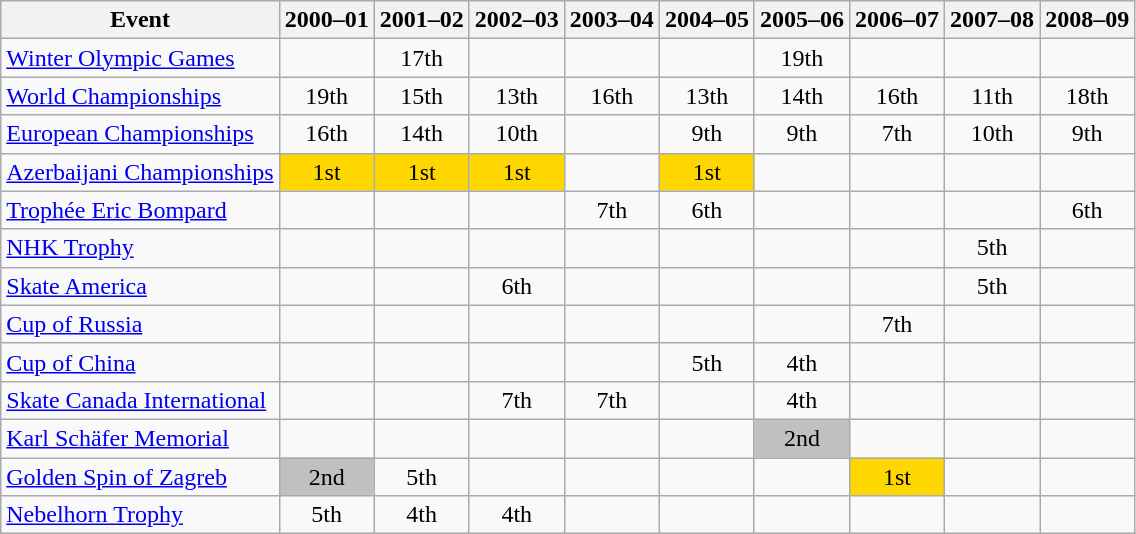<table class="wikitable" style="text-align:center">
<tr>
<th>Event</th>
<th>2000–01</th>
<th>2001–02</th>
<th>2002–03</th>
<th>2003–04</th>
<th>2004–05</th>
<th>2005–06</th>
<th>2006–07</th>
<th>2007–08</th>
<th>2008–09</th>
</tr>
<tr>
<td align=left><a href='#'>Winter Olympic Games</a></td>
<td></td>
<td>17th</td>
<td></td>
<td></td>
<td></td>
<td>19th</td>
<td></td>
<td></td>
<td></td>
</tr>
<tr>
<td align=left><a href='#'>World Championships</a></td>
<td>19th</td>
<td>15th</td>
<td>13th</td>
<td>16th</td>
<td>13th</td>
<td>14th</td>
<td>16th</td>
<td>11th</td>
<td>18th</td>
</tr>
<tr>
<td align=left><a href='#'>European Championships</a></td>
<td>16th</td>
<td>14th</td>
<td>10th</td>
<td></td>
<td>9th</td>
<td>9th</td>
<td>7th</td>
<td>10th</td>
<td>9th</td>
</tr>
<tr>
<td align=left><a href='#'>Azerbaijani Championships</a></td>
<td bgcolor=gold>1st</td>
<td bgcolor=gold>1st</td>
<td bgcolor=gold>1st</td>
<td></td>
<td bgcolor=gold>1st</td>
<td></td>
<td></td>
<td></td>
<td></td>
</tr>
<tr>
<td align=left><a href='#'>Trophée Eric Bompard</a></td>
<td></td>
<td></td>
<td></td>
<td>7th</td>
<td>6th</td>
<td></td>
<td></td>
<td></td>
<td>6th</td>
</tr>
<tr>
<td align=left><a href='#'>NHK Trophy</a></td>
<td></td>
<td></td>
<td></td>
<td></td>
<td></td>
<td></td>
<td></td>
<td>5th</td>
<td></td>
</tr>
<tr>
<td align=left><a href='#'>Skate America</a></td>
<td></td>
<td></td>
<td>6th</td>
<td></td>
<td></td>
<td></td>
<td></td>
<td>5th</td>
<td></td>
</tr>
<tr>
<td align=left><a href='#'>Cup of Russia</a></td>
<td></td>
<td></td>
<td></td>
<td></td>
<td></td>
<td></td>
<td>7th</td>
<td></td>
<td></td>
</tr>
<tr>
<td align=left><a href='#'>Cup of China</a></td>
<td></td>
<td></td>
<td></td>
<td></td>
<td>5th</td>
<td>4th</td>
<td></td>
<td></td>
<td></td>
</tr>
<tr>
<td align=left><a href='#'>Skate Canada International</a></td>
<td></td>
<td></td>
<td>7th</td>
<td>7th</td>
<td></td>
<td>4th</td>
<td></td>
<td></td>
<td></td>
</tr>
<tr>
<td align=left><a href='#'>Karl Schäfer Memorial</a></td>
<td></td>
<td></td>
<td></td>
<td></td>
<td></td>
<td bgcolor=silver>2nd</td>
<td></td>
<td></td>
<td></td>
</tr>
<tr>
<td align=left><a href='#'>Golden Spin of Zagreb</a></td>
<td bgcolor=silver>2nd</td>
<td>5th</td>
<td></td>
<td></td>
<td></td>
<td></td>
<td bgcolor=gold>1st</td>
<td></td>
<td></td>
</tr>
<tr>
<td align=left><a href='#'>Nebelhorn Trophy</a></td>
<td>5th</td>
<td>4th</td>
<td>4th</td>
<td></td>
<td></td>
<td></td>
<td></td>
<td></td>
<td></td>
</tr>
</table>
